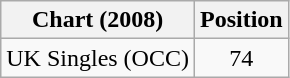<table class="wikitable">
<tr>
<th>Chart (2008)</th>
<th>Position</th>
</tr>
<tr>
<td>UK Singles (OCC)</td>
<td style="text-align:center">74</td>
</tr>
</table>
